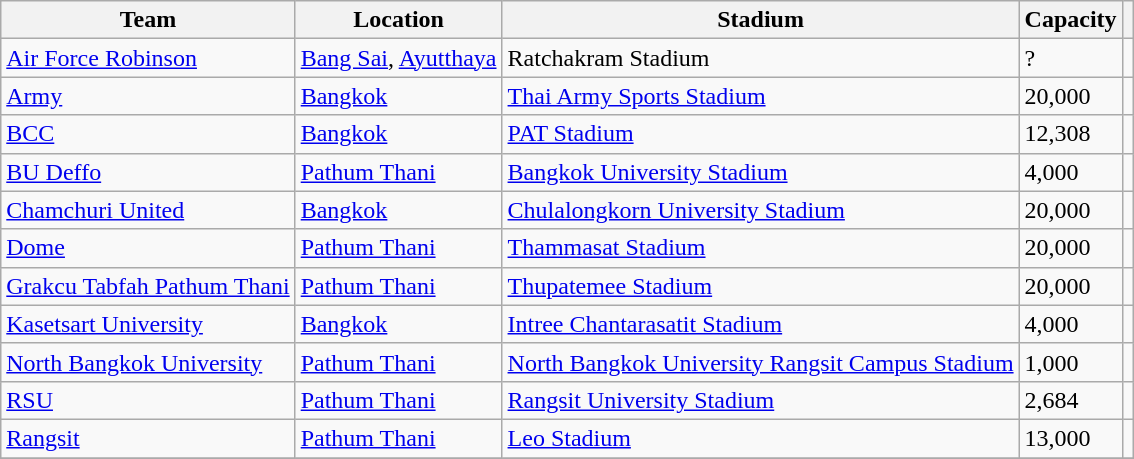<table class="wikitable sortable">
<tr>
<th>Team</th>
<th>Location</th>
<th>Stadium</th>
<th>Capacity</th>
<th class="unsortable"></th>
</tr>
<tr>
<td><a href='#'>Air Force Robinson</a></td>
<td><a href='#'>Bang Sai</a>, <a href='#'>Ayutthaya</a></td>
<td>Ratchakram Stadium</td>
<td>?</td>
<td></td>
</tr>
<tr>
<td><a href='#'>Army</a></td>
<td><a href='#'>Bangkok</a></td>
<td><a href='#'>Thai Army Sports Stadium</a></td>
<td>20,000</td>
<td></td>
</tr>
<tr>
<td><a href='#'>BCC</a></td>
<td><a href='#'>Bangkok</a></td>
<td><a href='#'>PAT Stadium</a></td>
<td>12,308</td>
<td></td>
</tr>
<tr>
<td><a href='#'>BU Deffo</a></td>
<td><a href='#'>Pathum Thani</a></td>
<td><a href='#'>Bangkok University Stadium</a></td>
<td>4,000</td>
<td></td>
</tr>
<tr>
<td><a href='#'>Chamchuri United</a></td>
<td><a href='#'>Bangkok</a></td>
<td><a href='#'>Chulalongkorn University Stadium</a></td>
<td>20,000</td>
<td></td>
</tr>
<tr>
<td><a href='#'>Dome</a></td>
<td><a href='#'>Pathum Thani</a></td>
<td><a href='#'>Thammasat Stadium</a></td>
<td>20,000</td>
<td></td>
</tr>
<tr>
<td><a href='#'>Grakcu Tabfah Pathum Thani</a></td>
<td><a href='#'>Pathum Thani</a></td>
<td><a href='#'>Thupatemee Stadium</a></td>
<td>20,000</td>
<td></td>
</tr>
<tr>
<td><a href='#'>Kasetsart University</a></td>
<td><a href='#'>Bangkok</a></td>
<td><a href='#'>Intree Chantarasatit Stadium</a></td>
<td>4,000</td>
<td></td>
</tr>
<tr>
<td><a href='#'>North Bangkok University</a></td>
<td><a href='#'>Pathum Thani</a></td>
<td><a href='#'>North Bangkok University Rangsit Campus Stadium</a></td>
<td>1,000</td>
<td></td>
</tr>
<tr>
<td><a href='#'>RSU</a></td>
<td><a href='#'>Pathum Thani</a></td>
<td><a href='#'>Rangsit University Stadium</a></td>
<td>2,684</td>
<td></td>
</tr>
<tr>
<td><a href='#'>Rangsit</a></td>
<td><a href='#'>Pathum Thani</a></td>
<td><a href='#'>Leo Stadium</a></td>
<td>13,000</td>
<td></td>
</tr>
<tr>
</tr>
</table>
